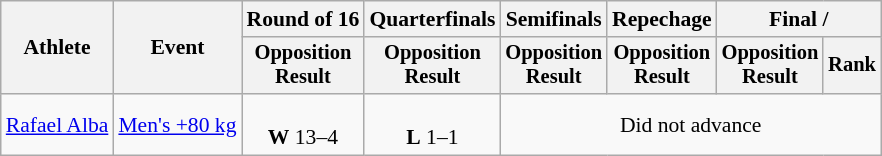<table class="wikitable" style="font-size:90%;">
<tr>
<th rowspan=2>Athlete</th>
<th rowspan=2>Event</th>
<th>Round of 16</th>
<th>Quarterfinals</th>
<th>Semifinals</th>
<th>Repechage</th>
<th colspan=2>Final / </th>
</tr>
<tr style="font-size:95%">
<th>Opposition<br>Result</th>
<th>Opposition<br>Result</th>
<th>Opposition<br>Result</th>
<th>Opposition<br>Result</th>
<th>Opposition<br>Result</th>
<th>Rank</th>
</tr>
<tr align=center>
<td align=left><a href='#'>Rafael Alba</a></td>
<td align=left><a href='#'>Men's +80 kg</a></td>
<td><br><strong>W</strong> 13–4</td>
<td><br><strong>L</strong> 1–1 </td>
<td colspan=4>Did not advance</td>
</tr>
</table>
